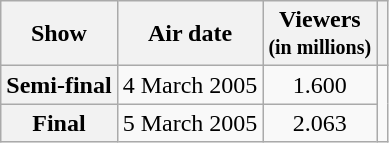<table class="wikitable plainrowheaders sortable" style="text-align:center">
<tr>
<th scope="col" class="unsortable">Show</th>
<th scope="col">Air date</th>
<th scope="col">Viewers<br><small>(in millions)</small></th>
<th></th>
</tr>
<tr>
<th scope="row">Semi-final</th>
<td>4 March 2005</td>
<td>1.600</td>
<td rowspan="3"></td>
</tr>
<tr>
<th scope="row">Final</th>
<td>5 March 2005</td>
<td>2.063</td>
</tr>
</table>
